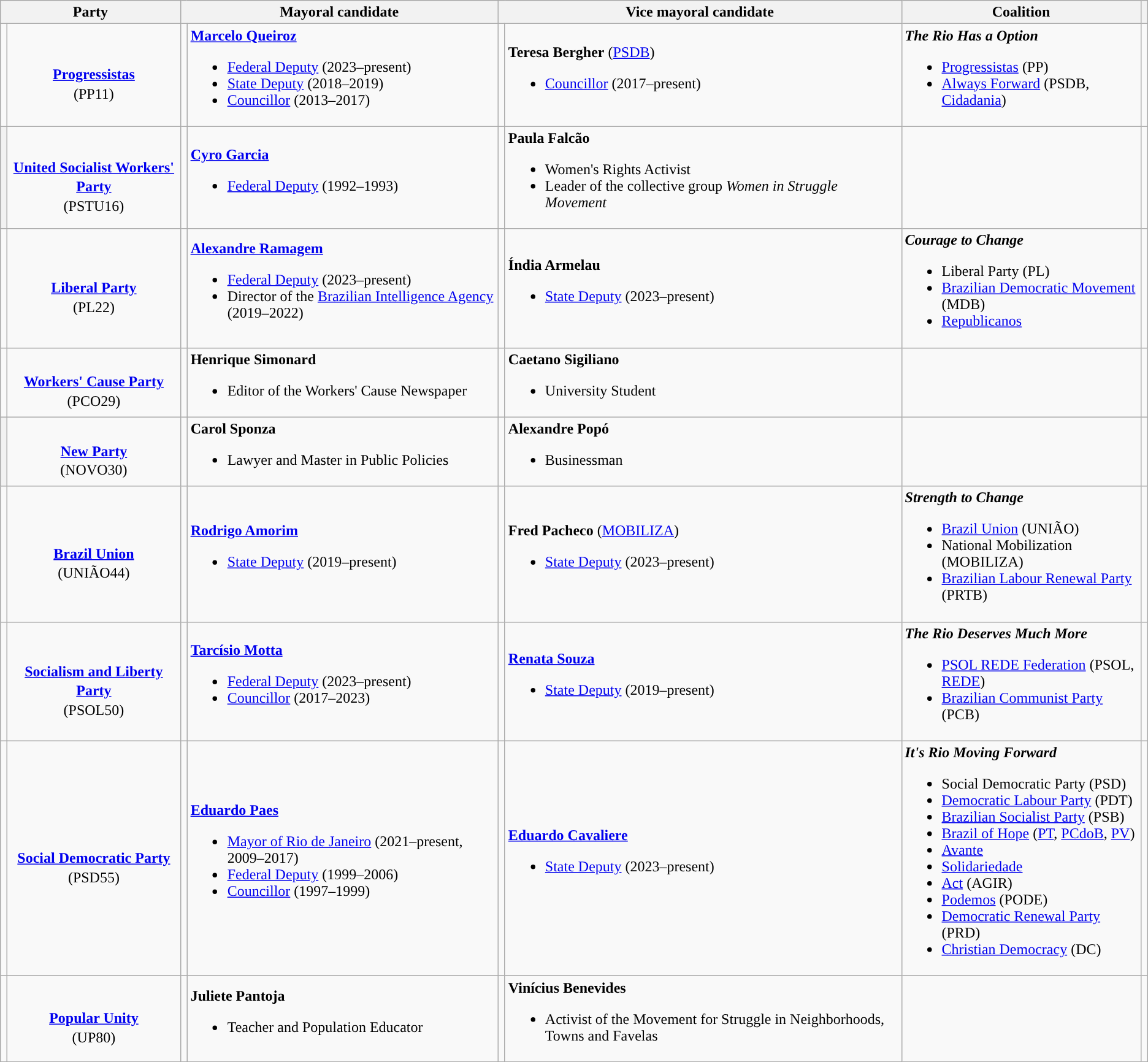<table class="vertical-align-top wikitable">
<tr>
<th colspan="2" scope="colgroup">Party</th>
<th colspan="2" scope="colgroup">Mayoral candidate</th>
<th colspan="2">Vice mayoral candidate</th>
<th>Coalition</th>
<th></th>
</tr>
<tr>
<td style="background:"></td>
<td style="text-align:center; line-height:1.3"><br><strong><a href='#'>Progressistas</a></strong><br>(PP11)</td>
<td></td>
<td><strong><a href='#'>Marcelo Queiroz</a></strong><br><ul><li><a href='#'>Federal Deputy</a> (2023–present)</li><li><a href='#'>State Deputy</a> (2018–2019)</li><li><a href='#'>Councillor</a> (2013–2017)</li></ul></td>
<td></td>
<td><strong>Teresa Bergher</strong> (<a href='#'>PSDB</a>)<br><ul><li><a href='#'>Councillor</a> (2017–present)</li></ul></td>
<td><strong><em>The Rio Has a Option</em></strong><br><ul><li><a href='#'>Progressistas</a> (PP)</li><li><a href='#'>Always Forward</a> (PSDB, <a href='#'>Cidadania</a>)</li></ul></td>
<td></td>
</tr>
<tr>
<th style="background:"></th>
<td style="text-align:center; line-height:1.3"><br><strong><a href='#'>United Socialist Workers' Party</a></strong><br>(PSTU16)</td>
<td style="text-align:center; line-height:1.3"></td>
<td><strong><a href='#'>Cyro Garcia</a></strong><br><ul><li><a href='#'>Federal Deputy</a> (1992–1993)</li></ul></td>
<td style="text-align:center; line-height:1.3"></td>
<td><strong>Paula Falcão</strong><br><ul><li>Women's Rights Activist</li><li>Leader of the collective group <em>Women in Struggle Movement</em></li></ul></td>
<td></td>
<td></td>
</tr>
<tr>
<td style="background:"></td>
<td style="text-align:center; line-height:1.3"><br><strong><a href='#'>Liberal Party</a></strong><br>(PL22)</td>
<td></td>
<td><strong><a href='#'>Alexandre Ramagem</a></strong><br><ul><li><a href='#'>Federal Deputy</a> (2023–present)</li><li>Director of the <a href='#'>Brazilian Intelligence Agency</a> (2019–2022)</li></ul></td>
<td></td>
<td><strong>Índia Armelau</strong><br><ul><li><a href='#'>State Deputy</a> (2023–present)</li></ul></td>
<td><strong><em>Courage to Change</em></strong><br><ul><li>Liberal Party (PL)</li><li><a href='#'>Brazilian Democratic Movement</a> (MDB)</li><li><a href='#'>Republicanos</a></li></ul></td>
<td><br></td>
</tr>
<tr>
<td style="background:"></td>
<td style="text-align:center; line-height:1.3"><br><strong><a href='#'>Workers' Cause Party</a></strong><br>(PCO29)</td>
<td></td>
<td><strong>Henrique Simonard</strong><br><ul><li>Editor of the Workers' Cause Newspaper</li></ul></td>
<td></td>
<td><strong>Caetano Sigiliano</strong><br><ul><li>University Student</li></ul></td>
<td></td>
<td></td>
</tr>
<tr>
<th style="background:"></th>
<td style="text-align:center; line-height:1.3"><br><strong><a href='#'>New Party</a></strong><br>(NOVO30)</td>
<td style="text-align:center; line-height:1.3"></td>
<td><strong>Carol Sponza</strong><br><ul><li>Lawyer and Master in Public Policies</li></ul></td>
<td style="text-align:center; line-height:1.3"></td>
<td><strong>Alexandre Popó</strong><br><ul><li>Businessman</li></ul></td>
<td></td>
<td></td>
</tr>
<tr>
<td style="background:"></td>
<td style="text-align:center; line-height:1.3"><br><strong><a href='#'>Brazil Union</a></strong><br>(UNIÃO44)</td>
<td></td>
<td><strong><a href='#'>Rodrigo Amorim</a></strong><br><ul><li><a href='#'>State Deputy</a> (2019–present)</li></ul></td>
<td></td>
<td><strong>Fred Pacheco</strong> (<a href='#'>MOBILIZA</a>)<br><ul><li><a href='#'>State Deputy</a> (2023–present)</li></ul></td>
<td><strong><em>Strength to Change</em></strong><br><ul><li><a href='#'>Brazil Union</a> (UNIÃO)</li><li>National Mobilization (MOBILIZA)</li><li><a href='#'>Brazilian Labour Renewal Party</a> (PRTB)</li></ul></td>
<td></td>
</tr>
<tr>
<td style="background:"></td>
<td style="text-align:center; line-height:1.3"><br><strong><a href='#'>Socialism and Liberty Party</a></strong><br>(PSOL50)</td>
<td></td>
<td><strong><a href='#'>Tarcísio Motta</a></strong><br><ul><li><a href='#'>Federal Deputy</a> (2023–present)</li><li><a href='#'>Councillor</a> (2017–2023)</li></ul></td>
<td></td>
<td><strong><a href='#'>Renata Souza</a></strong><br><ul><li><a href='#'>State Deputy</a> (2019–present)</li></ul></td>
<td><strong><em>The Rio Deserves Much More</em></strong><br><ul><li><a href='#'>PSOL REDE Federation</a> (PSOL, <a href='#'>REDE</a>)</li><li><a href='#'>Brazilian Communist Party</a> (PCB)</li></ul></td>
<td><br></td>
</tr>
<tr>
<td style="background:"></td>
<td style="text-align:center; line-height:1.3"><br><strong><a href='#'>Social Democratic Party</a></strong><br>(PSD55)</td>
<td></td>
<td><strong><a href='#'>Eduardo Paes</a></strong><br><ul><li><a href='#'>Mayor of Rio de Janeiro</a> (2021–present, 2009–2017)</li><li><a href='#'>Federal Deputy</a> (1999–2006)</li><li><a href='#'>Councillor</a> (1997–1999)</li></ul></td>
<td></td>
<td><strong><a href='#'>Eduardo Cavaliere</a></strong><br><ul><li><a href='#'>State Deputy</a> (2023–present)</li></ul></td>
<td><strong><em>It's Rio Moving Forward</em></strong><br><ul><li>Social Democratic Party (PSD)</li><li><a href='#'>Democratic Labour Party</a> (PDT)</li><li><a href='#'>Brazilian Socialist Party</a> (PSB)</li><li><a href='#'>Brazil of Hope</a> (<a href='#'>PT</a>, <a href='#'>PCdoB</a>, <a href='#'>PV</a>)</li><li><a href='#'>Avante</a></li><li><a href='#'>Solidariedade</a></li><li><a href='#'>Act</a> (AGIR)</li><li><a href='#'>Podemos</a> (PODE)</li><li><a href='#'>Democratic Renewal Party</a> (PRD)</li><li><a href='#'>Christian Democracy</a> (DC)</li></ul></td>
<td><br></td>
</tr>
<tr>
<td style="background:"></td>
<td style="text-align:center; line-height:1.3"><br><strong><a href='#'>Popular Unity</a></strong><br>(UP80)</td>
<td></td>
<td><strong>Juliete Pantoja</strong><br><ul><li>Teacher and Population Educator</li></ul></td>
<td></td>
<td><strong>Vinícius Benevides</strong><br><ul><li>Activist of the Movement for Struggle in Neighborhoods, Towns and Favelas</li></ul></td>
<td></td>
<td></td>
</tr>
</table>
